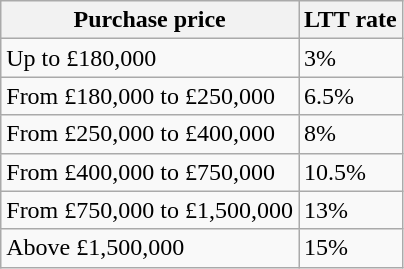<table class="wikitable">
<tr>
<th>Purchase price</th>
<th>LTT rate</th>
</tr>
<tr>
<td>Up to £180,000</td>
<td>3%</td>
</tr>
<tr>
<td>From £180,000 to £250,000</td>
<td>6.5%</td>
</tr>
<tr>
<td>From £250,000 to £400,000</td>
<td>8%</td>
</tr>
<tr>
<td>From £400,000 to £750,000</td>
<td>10.5%</td>
</tr>
<tr>
<td>From £750,000 to £1,500,000</td>
<td>13%</td>
</tr>
<tr>
<td>Above £1,500,000</td>
<td>15%</td>
</tr>
</table>
